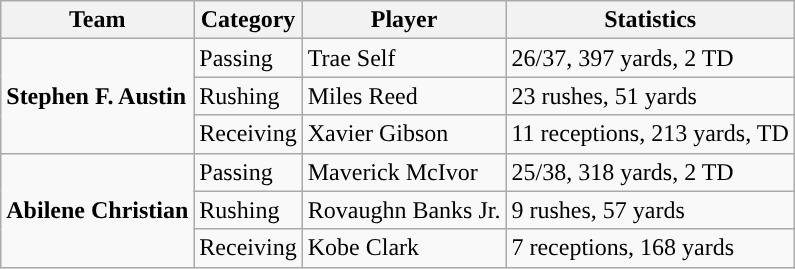<table class="wikitable" style="float: left;">
<tr>
<th>Team</th>
<th>Category</th>
<th>Player</th>
<th>Statistics</th>
</tr>
<tr>
<td rowspan=3><strong>Stephen F. Austin</strong></td>
<td>Passing</td>
<td>Trae Self</td>
<td>26/37, 397 yards, 2 TD</td>
</tr>
<tr>
<td>Rushing</td>
<td>Miles Reed</td>
<td>23 rushes, 51 yards</td>
</tr>
<tr>
<td>Receiving</td>
<td>Xavier Gibson</td>
<td>11 receptions, 213 yards, TD</td>
</tr>
<tr>
<td rowspan=3><strong>Abilene Christian</strong></td>
<td>Passing</td>
<td>Maverick McIvor</td>
<td>25/38, 318 yards, 2 TD</td>
</tr>
<tr>
<td>Rushing</td>
<td>Rovaughn Banks Jr.</td>
<td>9 rushes, 57 yards</td>
</tr>
<tr>
<td>Receiving</td>
<td>Kobe Clark</td>
<td>7 receptions, 168 yards</td>
</tr>
</table>
